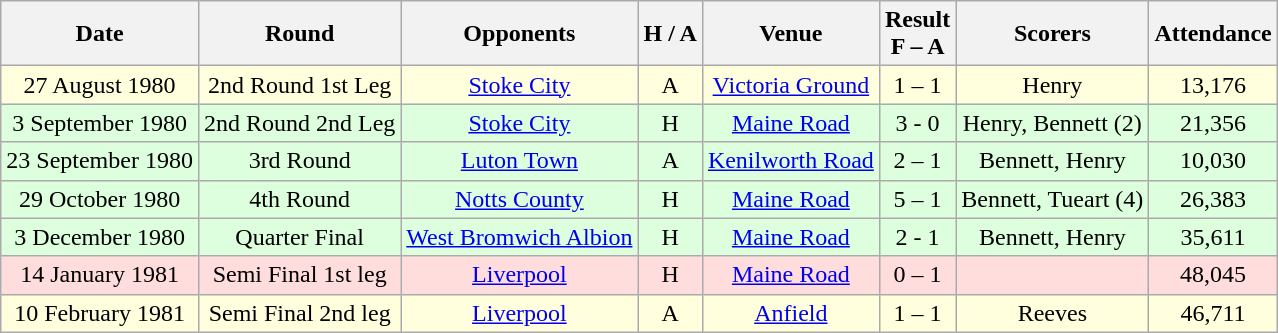<table class="wikitable" style="text-align:center">
<tr>
<th>Date</th>
<th>Round</th>
<th>Opponents</th>
<th>H / A</th>
<th>Venue</th>
<th>Result<br>F – A</th>
<th>Scorers</th>
<th>Attendance</th>
</tr>
<tr bgcolor="#ffffdd">
<td>27 August 1980</td>
<td>2nd Round 1st Leg</td>
<td><a href='#'>Stoke City</a></td>
<td>A</td>
<td><a href='#'>Victoria Ground</a></td>
<td>1 – 1</td>
<td>Henry</td>
<td>13,176</td>
</tr>
<tr bgcolor="#ddffdd">
<td>3 September 1980</td>
<td>2nd Round 2nd Leg</td>
<td><a href='#'>Stoke City</a></td>
<td>H</td>
<td><a href='#'>Maine Road</a></td>
<td>3 - 0</td>
<td>Henry, Bennett (2)</td>
<td>21,356</td>
</tr>
<tr bgcolor="#ddffdd">
<td>23 September 1980</td>
<td>3rd Round</td>
<td><a href='#'>Luton Town</a></td>
<td>A</td>
<td><a href='#'>Kenilworth Road</a></td>
<td>2 – 1</td>
<td>Bennett, Henry</td>
<td>10,030</td>
</tr>
<tr bgcolor="#ddffdd">
<td>29 October 1980</td>
<td>4th Round</td>
<td><a href='#'>Notts County</a></td>
<td>H</td>
<td><a href='#'>Maine Road</a></td>
<td>5 – 1</td>
<td>Bennett, Tueart (4)</td>
<td>26,383</td>
</tr>
<tr bgcolor="#ddffdd">
<td>3 December 1980</td>
<td>Quarter Final</td>
<td><a href='#'>West Bromwich Albion</a></td>
<td>H</td>
<td><a href='#'>Maine Road</a></td>
<td>2 - 1</td>
<td>Bennett, Henry</td>
<td>35,611</td>
</tr>
<tr bgcolor="#ffdddd">
<td>14 January 1981</td>
<td>Semi Final 1st leg</td>
<td><a href='#'>Liverpool</a></td>
<td>H</td>
<td><a href='#'>Maine Road</a></td>
<td>0 – 1</td>
<td></td>
<td>48,045</td>
</tr>
<tr bgcolor="#ffffdd">
<td>10 February 1981</td>
<td>Semi Final 2nd leg</td>
<td><a href='#'>Liverpool</a></td>
<td>A</td>
<td><a href='#'>Anfield</a></td>
<td>1 – 1</td>
<td>Reeves</td>
<td>46,711</td>
</tr>
</table>
